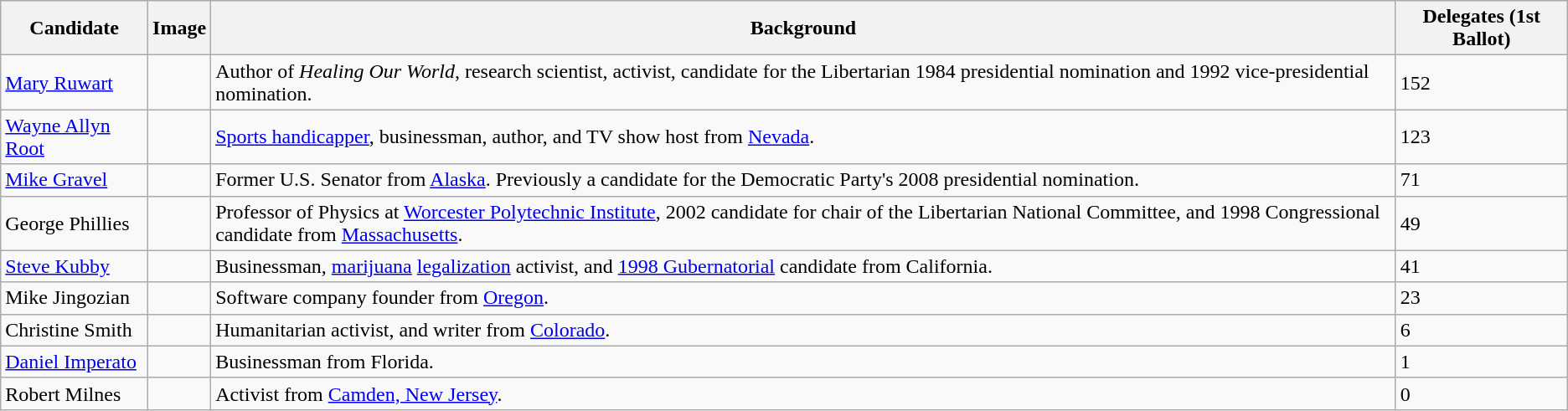<table class=wikitable>
<tr>
<th>Candidate</th>
<th>Image</th>
<th>Background</th>
<th>Delegates (1st Ballot)</th>
</tr>
<tr>
<td><a href='#'>Mary Ruwart</a></td>
<td></td>
<td>Author of <em>Healing Our World</em>, research scientist, activist, candidate for the Libertarian 1984 presidential nomination and 1992 vice-presidential nomination.</td>
<td>152</td>
</tr>
<tr>
<td><a href='#'>Wayne Allyn Root</a></td>
<td></td>
<td><a href='#'>Sports handicapper</a>, businessman, author, and TV show host from <a href='#'>Nevada</a>.</td>
<td>123</td>
</tr>
<tr>
<td><a href='#'>Mike Gravel</a></td>
<td><br></td>
<td>Former U.S. Senator from <a href='#'>Alaska</a>. Previously a candidate for the Democratic Party's 2008 presidential nomination.</td>
<td>71</td>
</tr>
<tr>
<td>George Phillies</td>
<td></td>
<td>Professor of Physics at <a href='#'>Worcester Polytechnic Institute</a>, 2002 candidate for chair of the Libertarian National Committee, and 1998 Congressional candidate from <a href='#'>Massachusetts</a>.</td>
<td>49</td>
</tr>
<tr>
<td><a href='#'>Steve Kubby</a></td>
<td><br></td>
<td>Businessman, <a href='#'>marijuana</a> <a href='#'>legalization</a> activist, and <a href='#'>1998 Gubernatorial</a> candidate from California.</td>
<td>41</td>
</tr>
<tr>
<td>Mike Jingozian</td>
<td></td>
<td>Software company founder from <a href='#'>Oregon</a>.</td>
<td>23</td>
</tr>
<tr>
<td>Christine Smith</td>
<td></td>
<td>Humanitarian activist, and writer from <a href='#'>Colorado</a>.</td>
<td>6</td>
</tr>
<tr>
<td><a href='#'>Daniel Imperato</a></td>
<td><br></td>
<td>Businessman from Florida.</td>
<td>1</td>
</tr>
<tr>
<td>Robert Milnes</td>
<td></td>
<td>Activist from <a href='#'>Camden, New Jersey</a>.</td>
<td>0</td>
</tr>
</table>
